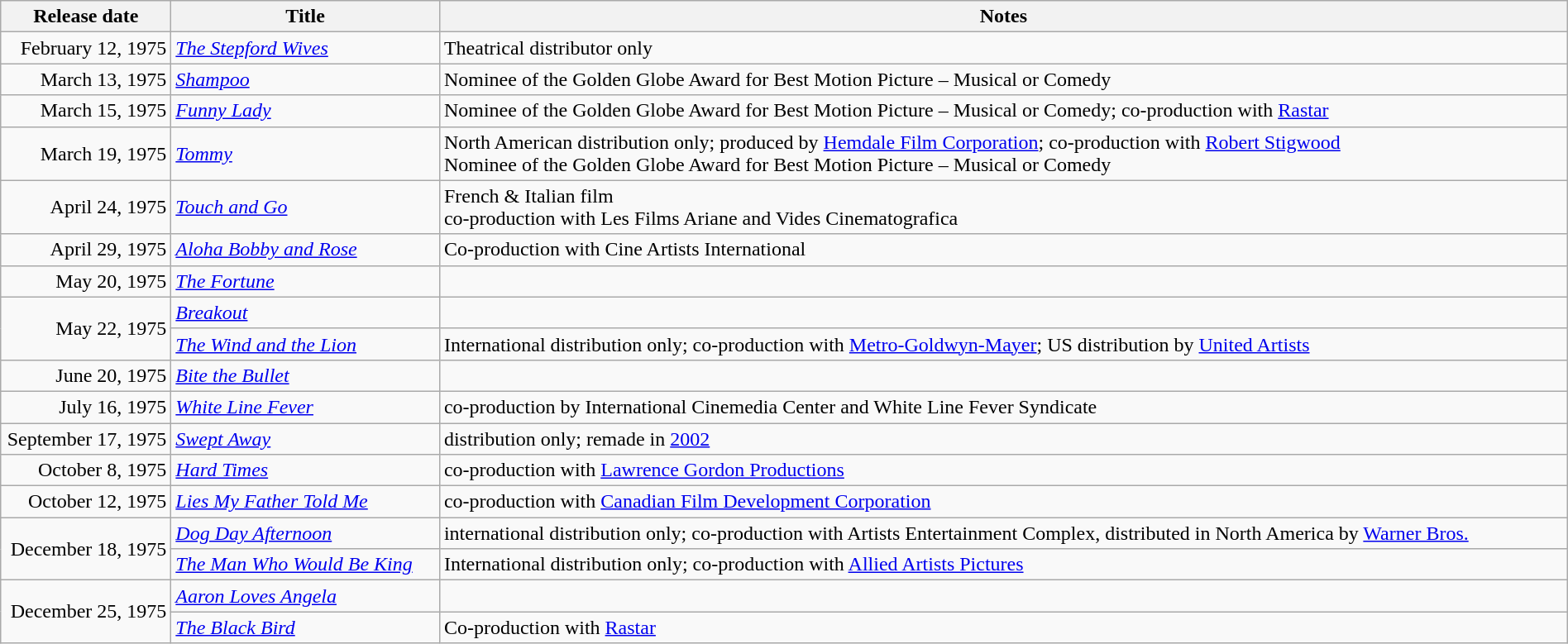<table class="wikitable sortable" style="width:100%;">
<tr>
<th scope="col" style="width:130px;">Release date</th>
<th>Title</th>
<th>Notes</th>
</tr>
<tr>
<td style="text-align:right;">February 12, 1975</td>
<td><em><a href='#'>The Stepford Wives</a></em></td>
<td>Theatrical distributor only</td>
</tr>
<tr>
<td style="text-align:right;">March 13, 1975</td>
<td><em><a href='#'>Shampoo</a></em></td>
<td>Nominee of the Golden Globe Award for Best Motion Picture – Musical or Comedy</td>
</tr>
<tr>
<td style="text-align:right;">March 15, 1975</td>
<td><em><a href='#'>Funny Lady</a></em></td>
<td>Nominee of the Golden Globe Award for Best Motion Picture – Musical or Comedy; co-production with <a href='#'>Rastar</a></td>
</tr>
<tr>
<td style="text-align:right;">March 19, 1975</td>
<td><em><a href='#'>Tommy</a></em></td>
<td>North American distribution only; produced by <a href='#'>Hemdale Film Corporation</a>; co-production with <a href='#'>Robert Stigwood</a><br>Nominee of the Golden Globe Award for Best Motion Picture – Musical or Comedy</td>
</tr>
<tr>
<td style="text-align:right;">April 24, 1975</td>
<td><em><a href='#'>Touch and Go</a></em></td>
<td>French & Italian film<br>co-production with Les Films Ariane and Vides Cinematografica</td>
</tr>
<tr>
<td style="text-align:right;">April 29, 1975</td>
<td><em><a href='#'>Aloha Bobby and Rose</a></em></td>
<td>Co-production with Cine Artists International</td>
</tr>
<tr>
<td style="text-align:right;">May 20, 1975</td>
<td><em><a href='#'>The Fortune</a></em></td>
<td></td>
</tr>
<tr>
<td style="text-align:right;";" rowspan="2">May 22, 1975</td>
<td><em><a href='#'>Breakout</a></em></td>
<td></td>
</tr>
<tr>
<td><em><a href='#'>The Wind and the Lion</a></em></td>
<td>International distribution only; co-production with <a href='#'>Metro-Goldwyn-Mayer</a>; US distribution by <a href='#'>United Artists</a></td>
</tr>
<tr>
<td style="text-align:right;">June 20, 1975</td>
<td><em><a href='#'>Bite the Bullet</a></em></td>
<td></td>
</tr>
<tr>
<td style="text-align:right;">July 16, 1975</td>
<td><em><a href='#'>White Line Fever</a></em></td>
<td>co-production by International Cinemedia Center and White Line Fever Syndicate</td>
</tr>
<tr>
<td style="text-align:right;">September 17, 1975</td>
<td><em><a href='#'>Swept Away</a></em></td>
<td>distribution only; remade in <a href='#'>2002</a></td>
</tr>
<tr>
<td style="text-align:right;">October 8, 1975</td>
<td><em><a href='#'>Hard Times</a></em></td>
<td>co-production with <a href='#'>Lawrence Gordon Productions</a></td>
</tr>
<tr>
<td style="text-align:right;">October 12, 1975</td>
<td><em><a href='#'>Lies My Father Told Me</a></em></td>
<td>co-production with <a href='#'>Canadian Film Development Corporation</a></td>
</tr>
<tr>
<td style="text-align:right;";" rowspan="2">December 18, 1975</td>
<td><em><a href='#'>Dog Day Afternoon</a></em></td>
<td>international distribution only; co-production with Artists Entertainment Complex, distributed in North America by <a href='#'>Warner Bros.</a></td>
</tr>
<tr>
<td><em><a href='#'>The Man Who Would Be King</a></em></td>
<td>International distribution only; co-production with <a href='#'>Allied Artists Pictures</a></td>
</tr>
<tr>
<td style="text-align:right;" rowspan="2">December 25, 1975</td>
<td><em><a href='#'>Aaron Loves Angela</a></em></td>
<td></td>
</tr>
<tr>
<td><em><a href='#'>The Black Bird</a></em></td>
<td>Co-production with <a href='#'>Rastar</a></td>
</tr>
</table>
